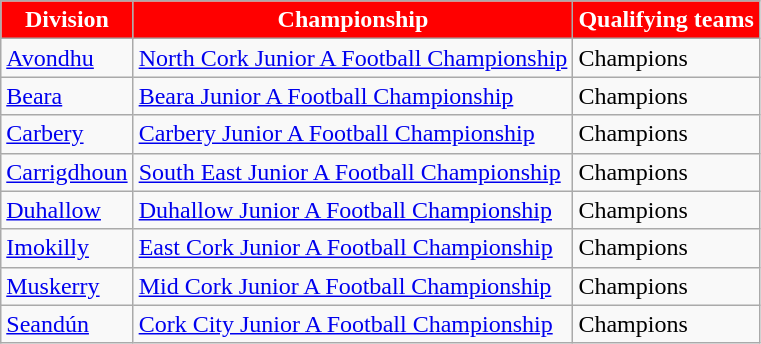<table class=wikitable>
<tr>
<th style="background:red;color:white">Division</th>
<th style="background:red;color:white">Championship</th>
<th style="background:red;color:white">Qualifying teams</th>
</tr>
<tr>
<td><a href='#'>Avondhu</a></td>
<td><a href='#'>North Cork Junior A Football Championship</a></td>
<td>Champions</td>
</tr>
<tr>
<td><a href='#'>Beara</a></td>
<td><a href='#'>Beara Junior A Football Championship</a></td>
<td>Champions</td>
</tr>
<tr>
<td><a href='#'>Carbery</a></td>
<td><a href='#'>Carbery Junior A Football Championship</a></td>
<td>Champions</td>
</tr>
<tr>
<td><a href='#'>Carrigdhoun</a></td>
<td><a href='#'>South East Junior A Football Championship</a></td>
<td>Champions</td>
</tr>
<tr>
<td><a href='#'>Duhallow</a></td>
<td><a href='#'>Duhallow Junior A Football Championship</a></td>
<td>Champions</td>
</tr>
<tr>
<td><a href='#'>Imokilly</a></td>
<td><a href='#'>East Cork Junior A Football Championship</a></td>
<td>Champions</td>
</tr>
<tr>
<td><a href='#'>Muskerry</a></td>
<td><a href='#'>Mid Cork Junior A Football Championship</a></td>
<td>Champions</td>
</tr>
<tr>
<td><a href='#'>Seandún</a></td>
<td><a href='#'>Cork City Junior A Football Championship</a></td>
<td>Champions</td>
</tr>
</table>
